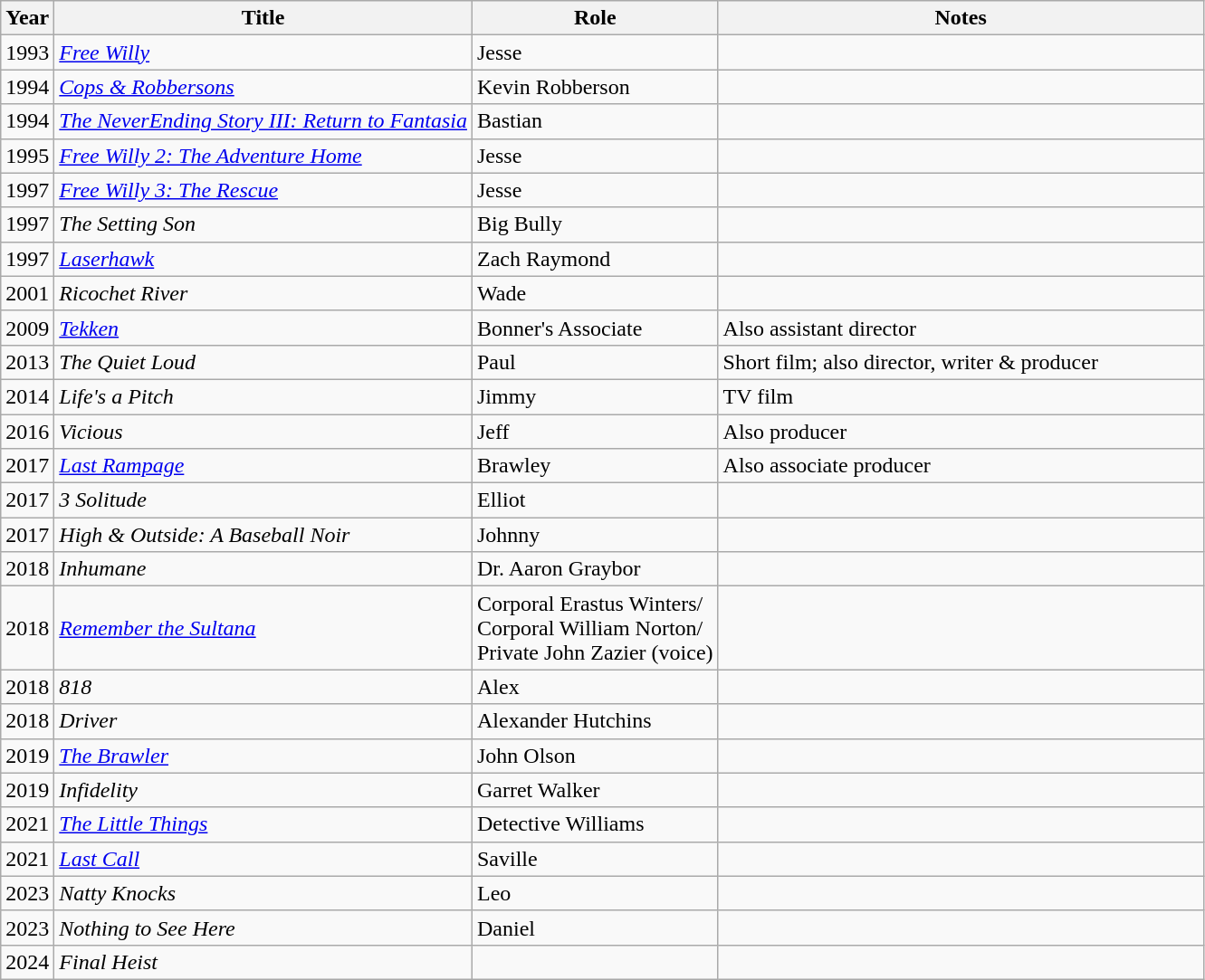<table class="wikitable">
<tr>
<th>Year</th>
<th>Title</th>
<th>Role</th>
<th width="350">Notes</th>
</tr>
<tr>
<td>1993</td>
<td><em><a href='#'>Free Willy</a></em></td>
<td>Jesse</td>
<td></td>
</tr>
<tr>
<td>1994</td>
<td><em><a href='#'>Cops & Robbersons</a></em></td>
<td>Kevin Robberson</td>
<td></td>
</tr>
<tr>
<td>1994</td>
<td><em><a href='#'>The NeverEnding Story III: Return to Fantasia</a></em></td>
<td>Bastian</td>
<td></td>
</tr>
<tr>
<td>1995</td>
<td><em><a href='#'>Free Willy 2: The Adventure Home</a></em></td>
<td>Jesse</td>
<td></td>
</tr>
<tr>
<td>1997</td>
<td><em><a href='#'>Free Willy 3: The Rescue</a></em></td>
<td>Jesse</td>
<td></td>
</tr>
<tr>
<td>1997</td>
<td><em>The Setting Son</em></td>
<td>Big Bully</td>
<td></td>
</tr>
<tr>
<td>1997</td>
<td><em><a href='#'>Laserhawk</a></em></td>
<td>Zach Raymond</td>
<td></td>
</tr>
<tr>
<td>2001</td>
<td><em>Ricochet River</em></td>
<td>Wade</td>
<td></td>
</tr>
<tr>
<td>2009</td>
<td><em><a href='#'>Tekken</a></em></td>
<td>Bonner's Associate</td>
<td>Also assistant director</td>
</tr>
<tr>
<td>2013</td>
<td><em>The Quiet Loud</em></td>
<td>Paul</td>
<td>Short film; also director, writer & producer</td>
</tr>
<tr>
<td>2014</td>
<td><em>Life's a Pitch</em></td>
<td>Jimmy</td>
<td>TV film</td>
</tr>
<tr>
<td>2016</td>
<td><em>Vicious</em></td>
<td>Jeff</td>
<td>Also producer</td>
</tr>
<tr>
<td>2017</td>
<td><em><a href='#'>Last Rampage</a></em></td>
<td>Brawley</td>
<td>Also associate producer</td>
</tr>
<tr>
<td>2017</td>
<td><em>3 Solitude</em></td>
<td>Elliot</td>
<td></td>
</tr>
<tr>
<td>2017</td>
<td><em>High & Outside: A Baseball Noir</em></td>
<td>Johnny</td>
<td></td>
</tr>
<tr>
<td>2018</td>
<td><em>Inhumane</em></td>
<td>Dr. Aaron Graybor</td>
<td></td>
</tr>
<tr>
<td>2018</td>
<td><em><a href='#'>Remember the Sultana</a></em></td>
<td>Corporal Erastus Winters/<br>Corporal William Norton/<br>Private John Zazier (voice)</td>
<td></td>
</tr>
<tr>
<td>2018</td>
<td><em>818</em></td>
<td>Alex</td>
<td></td>
</tr>
<tr>
<td>2018</td>
<td><em>Driver</em></td>
<td>Alexander Hutchins</td>
<td></td>
</tr>
<tr>
<td>2019</td>
<td><em><a href='#'>The Brawler</a></em></td>
<td>John Olson</td>
<td></td>
</tr>
<tr>
<td>2019</td>
<td><em>Infidelity</em></td>
<td>Garret Walker</td>
<td></td>
</tr>
<tr>
<td>2021</td>
<td><em><a href='#'>The Little Things</a></em></td>
<td>Detective Williams</td>
<td></td>
</tr>
<tr>
<td>2021</td>
<td><em><a href='#'>Last Call</a></em></td>
<td>Saville</td>
<td></td>
</tr>
<tr>
<td>2023</td>
<td><em>Natty Knocks</em></td>
<td>Leo</td>
<td></td>
</tr>
<tr>
<td>2023</td>
<td><em>Nothing to See Here</em></td>
<td>Daniel</td>
<td></td>
</tr>
<tr>
<td>2024</td>
<td><em>Final Heist</em></td>
<td></td>
<td></td>
</tr>
</table>
